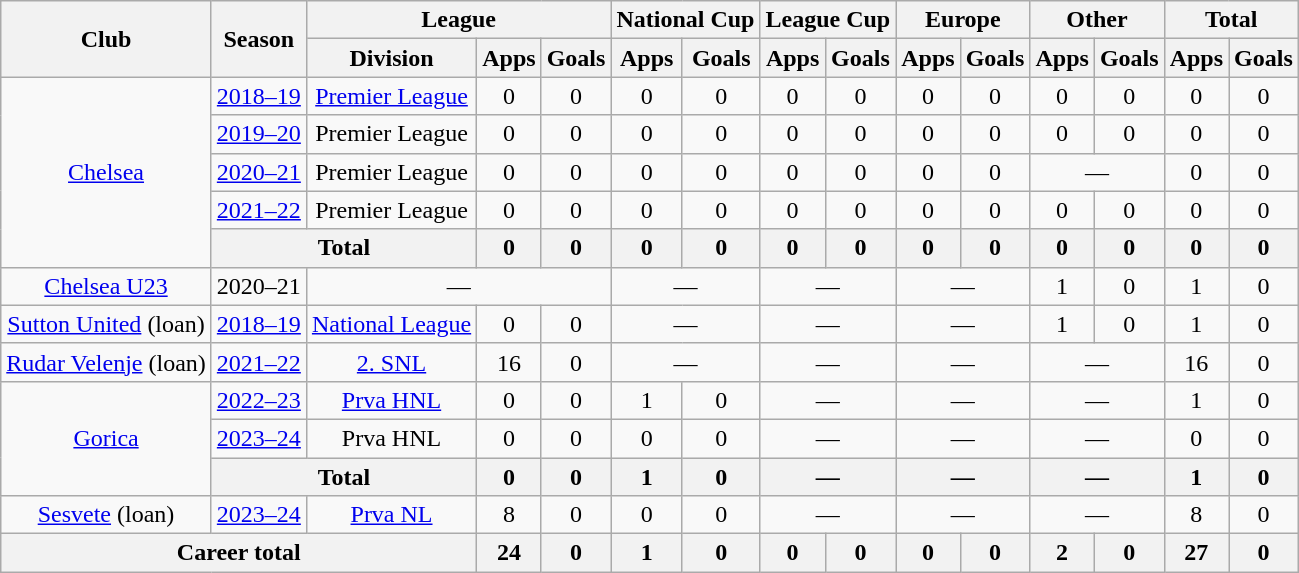<table class="wikitable" style="text-align:center">
<tr>
<th rowspan="2">Club</th>
<th rowspan="2">Season</th>
<th colspan="3">League</th>
<th colspan="2">National Cup</th>
<th colspan="2">League Cup</th>
<th colspan="2">Europe</th>
<th colspan="2">Other</th>
<th colspan="2">Total</th>
</tr>
<tr>
<th>Division</th>
<th>Apps</th>
<th>Goals</th>
<th>Apps</th>
<th>Goals</th>
<th>Apps</th>
<th>Goals</th>
<th>Apps</th>
<th>Goals</th>
<th>Apps</th>
<th>Goals</th>
<th>Apps</th>
<th>Goals</th>
</tr>
<tr>
<td rowspan="5"><a href='#'>Chelsea</a></td>
<td><a href='#'>2018–19</a></td>
<td><a href='#'>Premier League</a></td>
<td>0</td>
<td>0</td>
<td>0</td>
<td>0</td>
<td>0</td>
<td>0</td>
<td>0</td>
<td>0</td>
<td>0</td>
<td>0</td>
<td>0</td>
<td>0</td>
</tr>
<tr>
<td><a href='#'>2019–20</a></td>
<td>Premier League</td>
<td>0</td>
<td>0</td>
<td>0</td>
<td>0</td>
<td>0</td>
<td>0</td>
<td>0</td>
<td>0</td>
<td>0</td>
<td>0</td>
<td>0</td>
<td>0</td>
</tr>
<tr>
<td><a href='#'>2020–21</a></td>
<td>Premier League</td>
<td>0</td>
<td>0</td>
<td>0</td>
<td>0</td>
<td>0</td>
<td>0</td>
<td>0</td>
<td>0</td>
<td colspan="2">—</td>
<td>0</td>
<td>0</td>
</tr>
<tr>
<td><a href='#'>2021–22</a></td>
<td>Premier League</td>
<td>0</td>
<td>0</td>
<td>0</td>
<td>0</td>
<td>0</td>
<td>0</td>
<td>0</td>
<td>0</td>
<td>0</td>
<td>0</td>
<td>0</td>
<td>0</td>
</tr>
<tr>
<th colspan="2">Total</th>
<th>0</th>
<th>0</th>
<th>0</th>
<th>0</th>
<th>0</th>
<th>0</th>
<th>0</th>
<th>0</th>
<th>0</th>
<th>0</th>
<th>0</th>
<th>0</th>
</tr>
<tr>
<td><a href='#'>Chelsea U23</a></td>
<td>2020–21</td>
<td colspan="3">—</td>
<td colspan="2">—</td>
<td colspan="2">—</td>
<td colspan="2">—</td>
<td>1</td>
<td>0</td>
<td>1</td>
<td>0</td>
</tr>
<tr>
<td><a href='#'>Sutton United</a> (loan)</td>
<td><a href='#'>2018–19</a></td>
<td><a href='#'>National League</a></td>
<td>0</td>
<td>0</td>
<td colspan="2">—</td>
<td colspan="2">—</td>
<td colspan="2">—</td>
<td>1</td>
<td>0</td>
<td>1</td>
<td>0</td>
</tr>
<tr>
<td><a href='#'>Rudar Velenje</a> (loan)</td>
<td><a href='#'>2021–22</a></td>
<td><a href='#'>2. SNL</a></td>
<td>16</td>
<td>0</td>
<td colspan="2">—</td>
<td colspan="2">—</td>
<td colspan="2">—</td>
<td colspan="2">—</td>
<td>16</td>
<td>0</td>
</tr>
<tr>
<td rowspan="3"><a href='#'>Gorica</a></td>
<td><a href='#'>2022–23</a></td>
<td><a href='#'>Prva HNL</a></td>
<td>0</td>
<td>0</td>
<td>1</td>
<td>0</td>
<td colspan="2">—</td>
<td colspan="2">—</td>
<td colspan="2">—</td>
<td>1</td>
<td>0</td>
</tr>
<tr>
<td><a href='#'>2023–24</a></td>
<td>Prva HNL</td>
<td>0</td>
<td>0</td>
<td>0</td>
<td>0</td>
<td colspan="2">—</td>
<td colspan="2">—</td>
<td colspan="2">—</td>
<td>0</td>
<td>0</td>
</tr>
<tr>
<th colspan="2">Total</th>
<th>0</th>
<th>0</th>
<th>1</th>
<th>0</th>
<th colspan="2">—</th>
<th colspan="2">—</th>
<th colspan="2">—</th>
<th>1</th>
<th>0</th>
</tr>
<tr>
<td><a href='#'>Sesvete</a> (loan)</td>
<td><a href='#'>2023–24</a></td>
<td><a href='#'>Prva NL</a></td>
<td>8</td>
<td>0</td>
<td>0</td>
<td>0</td>
<td colspan="2">—</td>
<td colspan="2">—</td>
<td colspan="2">—</td>
<td>8</td>
<td>0</td>
</tr>
<tr>
<th colspan=3>Career total</th>
<th>24</th>
<th>0</th>
<th>1</th>
<th>0</th>
<th>0</th>
<th>0</th>
<th>0</th>
<th>0</th>
<th>2</th>
<th>0</th>
<th>27</th>
<th>0</th>
</tr>
</table>
